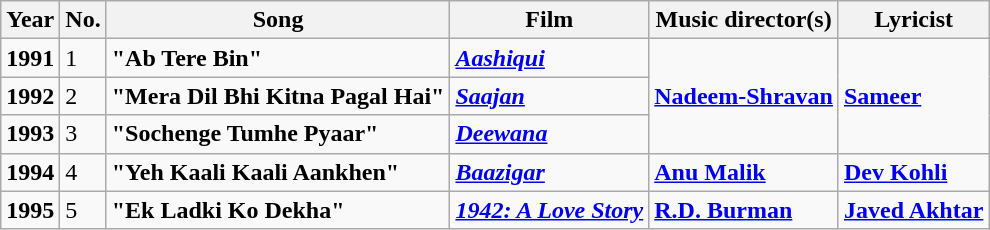<table class="wikitable sortable">
<tr>
<th><strong>Year</strong></th>
<th>No.</th>
<th><strong>Song</strong></th>
<th><strong>Film</strong></th>
<th><strong>Music director(s)</strong></th>
<th><strong>Lyricist</strong></th>
</tr>
<tr>
<td><strong>1991</strong></td>
<td>1</td>
<td><strong>"Ab Tere Bin"</strong></td>
<td><strong><em><a href='#'>Aashiqui</a></em></strong></td>
<td rowspan="3"><strong><a href='#'>Nadeem-Shravan</a></strong></td>
<td rowspan="3"><a href='#'><strong>Sameer</strong></a></td>
</tr>
<tr>
<td><strong>1992</strong></td>
<td>2</td>
<td><strong>"Mera Dil Bhi Kitna Pagal Hai"</strong></td>
<td><strong><em><a href='#'>Saajan</a></em></strong></td>
</tr>
<tr>
<td><strong>1993</strong></td>
<td>3</td>
<td><strong>"Sochenge Tumhe Pyaar"</strong></td>
<td><em><a href='#'><strong>Deewana</strong></a></em></td>
</tr>
<tr>
<td><strong>1994</strong></td>
<td>4</td>
<td><strong>"Yeh Kaali Kaali Aankhen"</strong></td>
<td><strong><em><a href='#'>Baazigar</a></em></strong></td>
<td><strong><a href='#'>Anu Malik</a></strong></td>
<td><strong><a href='#'>Dev Kohli</a></strong></td>
</tr>
<tr>
<td><strong>1995</strong></td>
<td>5</td>
<td><strong>"Ek Ladki Ko Dekha"</strong></td>
<td><strong><em><a href='#'>1942: A Love Story</a></em></strong></td>
<td><strong><a href='#'>R.D. Burman</a></strong></td>
<td><strong><a href='#'>Javed Akhtar</a></strong></td>
</tr>
</table>
